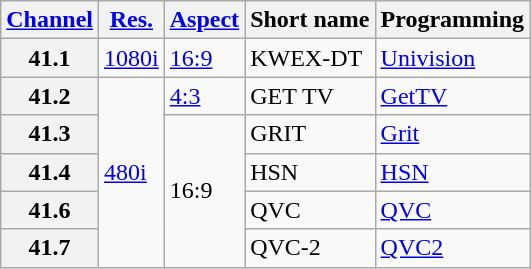<table class="wikitable">
<tr>
<th><a href='#'>Channel</a></th>
<th><a href='#'>Res.</a></th>
<th><a href='#'>Aspect</a></th>
<th>Short name</th>
<th>Programming</th>
</tr>
<tr>
<th scope = "row">41.1</th>
<td><a href='#'>1080i</a></td>
<td><a href='#'>16:9</a></td>
<td>KWEX-DT</td>
<td><a href='#'>Univision</a></td>
</tr>
<tr>
<th scope = "row">41.2</th>
<td rowspan=5><a href='#'>480i</a></td>
<td><a href='#'>4:3</a></td>
<td>GET TV</td>
<td><a href='#'>GetTV</a></td>
</tr>
<tr>
<th scope = "row">41.3</th>
<td rowspan=4>16:9</td>
<td>GRIT</td>
<td><a href='#'>Grit</a></td>
</tr>
<tr>
<th scope = "row">41.4</th>
<td>HSN</td>
<td><a href='#'>HSN</a></td>
</tr>
<tr>
<th scope = "row">41.6</th>
<td>QVC</td>
<td><a href='#'>QVC</a></td>
</tr>
<tr>
<th scope = "row">41.7</th>
<td>QVC-2</td>
<td><a href='#'>QVC2</a></td>
</tr>
</table>
